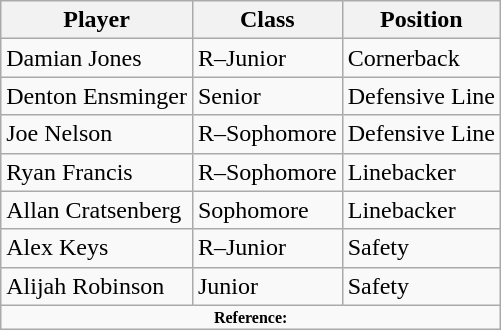<table class="wikitable" border="1">
<tr ;>
<th>Player</th>
<th>Class</th>
<th>Position</th>
</tr>
<tr>
<td>Damian Jones</td>
<td>R–Junior</td>
<td>Cornerback</td>
</tr>
<tr>
<td>Denton Ensminger</td>
<td>Senior</td>
<td>Defensive Line</td>
</tr>
<tr>
<td>Joe Nelson</td>
<td>R–Sophomore</td>
<td>Defensive Line</td>
</tr>
<tr>
<td>Ryan Francis</td>
<td>R–Sophomore</td>
<td>Linebacker</td>
</tr>
<tr>
<td>Allan Cratsenberg</td>
<td>Sophomore</td>
<td>Linebacker</td>
</tr>
<tr>
<td>Alex Keys</td>
<td>R–Junior</td>
<td>Safety</td>
</tr>
<tr>
<td>Alijah Robinson</td>
<td>Junior</td>
<td>Safety</td>
</tr>
<tr>
<td colspan="3" style="font-size: 8pt" align="center"><strong>Reference:</strong></td>
</tr>
</table>
